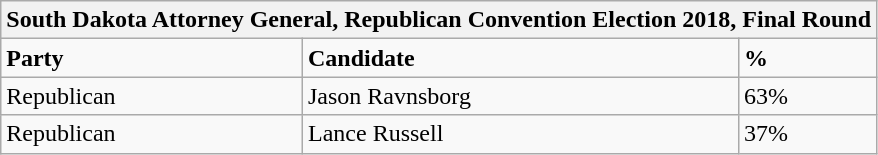<table class="wikitable">
<tr>
<th colspan="5">South Dakota Attorney General, Republican Convention Election 2018, Final Round</th>
</tr>
<tr>
<td><strong>Party</strong></td>
<td><strong>Candidate</strong></td>
<td><strong>%</strong></td>
</tr>
<tr>
<td>Republican</td>
<td>Jason Ravnsborg</td>
<td>63%</td>
</tr>
<tr>
<td>Republican</td>
<td>Lance Russell</td>
<td>37%</td>
</tr>
</table>
